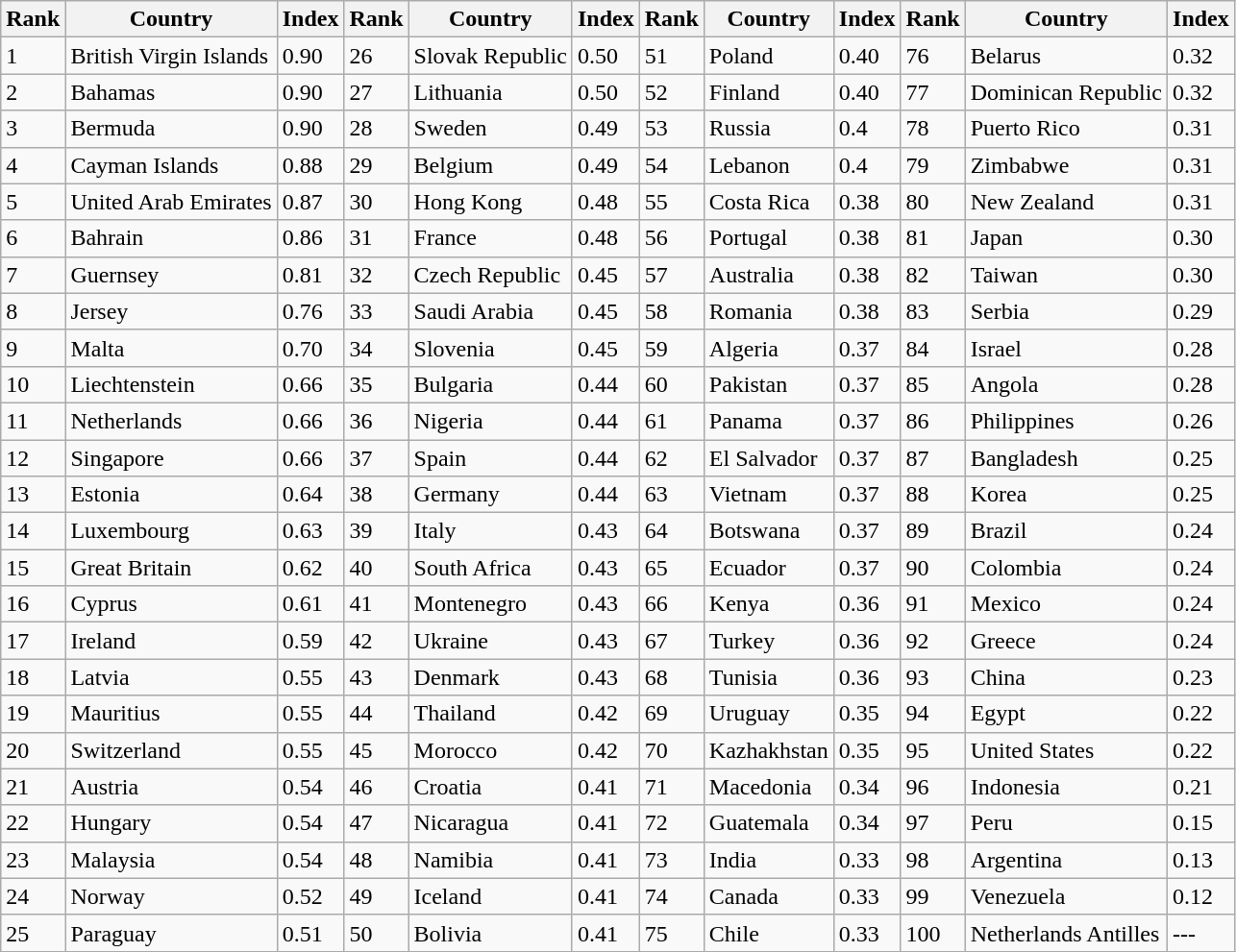<table class="wikitable">
<tr>
<th><strong>Rank</strong></th>
<th>Country</th>
<th>Index</th>
<th><strong>Rank</strong></th>
<th>Country</th>
<th>Index</th>
<th><strong>Rank</strong></th>
<th>Country</th>
<th>Index</th>
<th><strong>Rank</strong></th>
<th>Country</th>
<th>Index</th>
</tr>
<tr>
<td>1</td>
<td>British Virgin Islands</td>
<td>0.90</td>
<td>26</td>
<td>Slovak Republic</td>
<td>0.50</td>
<td>51</td>
<td>Poland</td>
<td>0.40</td>
<td>76</td>
<td>Belarus</td>
<td>0.32</td>
</tr>
<tr>
<td>2</td>
<td>Bahamas</td>
<td>0.90</td>
<td>27</td>
<td>Lithuania</td>
<td>0.50</td>
<td>52</td>
<td>Finland</td>
<td>0.40</td>
<td>77</td>
<td>Dominican Republic</td>
<td>0.32</td>
</tr>
<tr>
<td>3</td>
<td>Bermuda</td>
<td>0.90</td>
<td>28</td>
<td>Sweden</td>
<td>0.49</td>
<td>53</td>
<td>Russia</td>
<td>0.4</td>
<td>78</td>
<td>Puerto Rico</td>
<td>0.31</td>
</tr>
<tr>
<td>4</td>
<td>Cayman Islands</td>
<td>0.88</td>
<td>29</td>
<td>Belgium</td>
<td>0.49</td>
<td>54</td>
<td>Lebanon</td>
<td>0.4</td>
<td>79</td>
<td>Zimbabwe</td>
<td>0.31</td>
</tr>
<tr>
<td>5</td>
<td>United Arab Emirates</td>
<td>0.87</td>
<td>30</td>
<td>Hong Kong</td>
<td>0.48</td>
<td>55</td>
<td>Costa Rica</td>
<td>0.38</td>
<td>80</td>
<td>New Zealand</td>
<td>0.31</td>
</tr>
<tr>
<td>6</td>
<td>Bahrain</td>
<td>0.86</td>
<td>31</td>
<td>France</td>
<td>0.48</td>
<td>56</td>
<td>Portugal</td>
<td>0.38</td>
<td>81</td>
<td>Japan</td>
<td>0.30</td>
</tr>
<tr>
<td>7</td>
<td>Guernsey</td>
<td>0.81</td>
<td>32</td>
<td>Czech Republic</td>
<td>0.45</td>
<td>57</td>
<td>Australia</td>
<td>0.38</td>
<td>82</td>
<td>Taiwan</td>
<td>0.30</td>
</tr>
<tr>
<td>8</td>
<td>Jersey</td>
<td>0.76</td>
<td>33</td>
<td>Saudi Arabia</td>
<td>0.45</td>
<td>58</td>
<td>Romania</td>
<td>0.38</td>
<td>83</td>
<td>Serbia</td>
<td>0.29</td>
</tr>
<tr>
<td>9</td>
<td>Malta</td>
<td>0.70</td>
<td>34</td>
<td>Slovenia</td>
<td>0.45</td>
<td>59</td>
<td>Algeria</td>
<td>0.37</td>
<td>84</td>
<td>Israel</td>
<td>0.28</td>
</tr>
<tr>
<td>10</td>
<td>Liechtenstein</td>
<td>0.66</td>
<td>35</td>
<td>Bulgaria</td>
<td>0.44</td>
<td>60</td>
<td>Pakistan</td>
<td>0.37</td>
<td>85</td>
<td>Angola</td>
<td>0.28</td>
</tr>
<tr>
<td>11</td>
<td>Netherlands</td>
<td>0.66</td>
<td>36</td>
<td>Nigeria</td>
<td>0.44</td>
<td>61</td>
<td>Panama</td>
<td>0.37</td>
<td>86</td>
<td>Philippines</td>
<td>0.26</td>
</tr>
<tr>
<td>12</td>
<td>Singapore</td>
<td>0.66</td>
<td>37</td>
<td>Spain</td>
<td>0.44</td>
<td>62</td>
<td>El Salvador</td>
<td>0.37</td>
<td>87</td>
<td>Bangladesh</td>
<td>0.25</td>
</tr>
<tr>
<td>13</td>
<td>Estonia</td>
<td>0.64</td>
<td>38</td>
<td>Germany</td>
<td>0.44</td>
<td>63</td>
<td>Vietnam</td>
<td>0.37</td>
<td>88</td>
<td>Korea</td>
<td>0.25</td>
</tr>
<tr>
<td>14</td>
<td>Luxembourg</td>
<td>0.63</td>
<td>39</td>
<td>Italy</td>
<td>0.43</td>
<td>64</td>
<td>Botswana</td>
<td>0.37</td>
<td>89</td>
<td>Brazil</td>
<td>0.24</td>
</tr>
<tr>
<td>15</td>
<td>Great Britain</td>
<td>0.62</td>
<td>40</td>
<td>South Africa</td>
<td>0.43</td>
<td>65</td>
<td>Ecuador</td>
<td>0.37</td>
<td>90</td>
<td>Colombia</td>
<td>0.24</td>
</tr>
<tr>
<td>16</td>
<td>Cyprus</td>
<td>0.61</td>
<td>41</td>
<td>Montenegro</td>
<td>0.43</td>
<td>66</td>
<td>Kenya</td>
<td>0.36</td>
<td>91</td>
<td>Mexico</td>
<td>0.24</td>
</tr>
<tr>
<td>17</td>
<td>Ireland</td>
<td>0.59</td>
<td>42</td>
<td>Ukraine</td>
<td>0.43</td>
<td>67</td>
<td>Turkey</td>
<td>0.36</td>
<td>92</td>
<td>Greece</td>
<td>0.24</td>
</tr>
<tr>
<td>18</td>
<td>Latvia</td>
<td>0.55</td>
<td>43</td>
<td>Denmark</td>
<td>0.43</td>
<td>68</td>
<td>Tunisia</td>
<td>0.36</td>
<td>93</td>
<td>China</td>
<td>0.23</td>
</tr>
<tr>
<td>19</td>
<td>Mauritius</td>
<td>0.55</td>
<td>44</td>
<td>Thailand</td>
<td>0.42</td>
<td>69</td>
<td>Uruguay</td>
<td>0.35</td>
<td>94</td>
<td>Egypt</td>
<td>0.22</td>
</tr>
<tr>
<td>20</td>
<td>Switzerland</td>
<td>0.55</td>
<td>45</td>
<td>Morocco</td>
<td>0.42</td>
<td>70</td>
<td>Kazhakhstan</td>
<td>0.35</td>
<td>95</td>
<td>United States</td>
<td>0.22</td>
</tr>
<tr>
<td>21</td>
<td>Austria</td>
<td>0.54</td>
<td>46</td>
<td>Croatia</td>
<td>0.41</td>
<td>71</td>
<td>Macedonia</td>
<td>0.34</td>
<td>96</td>
<td>Indonesia</td>
<td>0.21</td>
</tr>
<tr>
<td>22</td>
<td>Hungary</td>
<td>0.54</td>
<td>47</td>
<td>Nicaragua</td>
<td>0.41</td>
<td>72</td>
<td>Guatemala</td>
<td>0.34</td>
<td>97</td>
<td>Peru</td>
<td>0.15</td>
</tr>
<tr>
<td>23</td>
<td>Malaysia</td>
<td>0.54</td>
<td>48</td>
<td>Namibia</td>
<td>0.41</td>
<td>73</td>
<td>India</td>
<td>0.33</td>
<td>98</td>
<td>Argentina</td>
<td>0.13</td>
</tr>
<tr>
<td>24</td>
<td>Norway</td>
<td>0.52</td>
<td>49</td>
<td>Iceland</td>
<td>0.41</td>
<td>74</td>
<td>Canada</td>
<td>0.33</td>
<td>99</td>
<td>Venezuela</td>
<td>0.12</td>
</tr>
<tr>
<td>25</td>
<td>Paraguay</td>
<td>0.51</td>
<td>50</td>
<td>Bolivia</td>
<td>0.41</td>
<td>75</td>
<td>Chile</td>
<td>0.33</td>
<td>100</td>
<td>Netherlands Antilles</td>
<td>---</td>
</tr>
<tr>
</tr>
</table>
